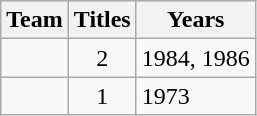<table class="wikitable sortable" style="text-align:center">
<tr>
<th>Team</th>
<th>Titles</th>
<th>Years</th>
</tr>
<tr>
<td style=><em></em></td>
<td>2</td>
<td align=left>1984, 1986</td>
</tr>
<tr>
<td style=><em></em></td>
<td>1</td>
<td align=left>1973</td>
</tr>
</table>
